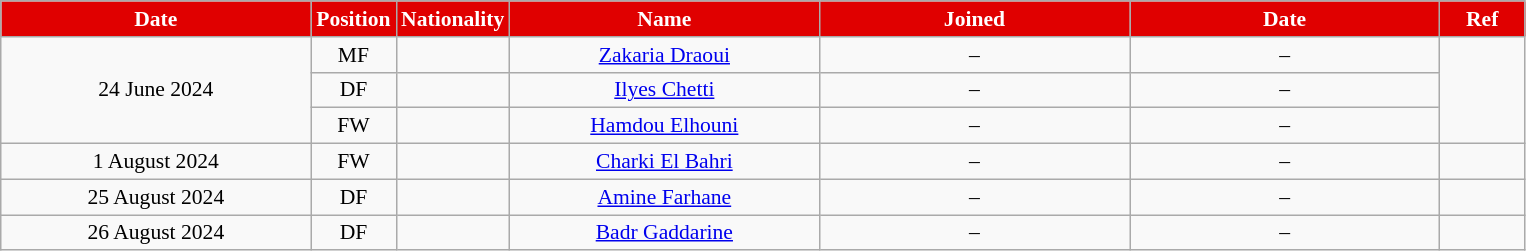<table class="wikitable" style="text-align:center; font-size:90%; ">
<tr>
<th style="background:#E00000; color:white; width:200px;">Date</th>
<th style="background:#E00000; color:white; width:50px;">Position</th>
<th style="background:#E00000; color:white; width:50px;">Nationality</th>
<th style="background:#E00000; color:white; width:200px;">Name</th>
<th style="background:#E00000; color:white; width:200px;">Joined</th>
<th style="background:#E00000; color:white; width:200px;">Date</th>
<th style="background:#E00000; color:white; width:50px;">Ref</th>
</tr>
<tr>
<td rowspan="3">24 June 2024</td>
<td>MF</td>
<td></td>
<td><a href='#'>Zakaria Draoui</a></td>
<td>–</td>
<td>–</td>
<td rowspan="3"></td>
</tr>
<tr>
<td>DF</td>
<td></td>
<td><a href='#'>Ilyes Chetti</a></td>
<td>–</td>
<td>–</td>
</tr>
<tr>
<td>FW</td>
<td></td>
<td><a href='#'>Hamdou Elhouni</a></td>
<td>–</td>
<td>–</td>
</tr>
<tr>
<td>1 August 2024</td>
<td>FW</td>
<td></td>
<td><a href='#'>Charki El Bahri</a></td>
<td>–</td>
<td>–</td>
<td></td>
</tr>
<tr>
<td>25 August 2024</td>
<td>DF</td>
<td></td>
<td><a href='#'>Amine Farhane</a></td>
<td>–</td>
<td>–</td>
<td></td>
</tr>
<tr>
<td>26 August 2024</td>
<td>DF</td>
<td></td>
<td><a href='#'>Badr Gaddarine</a></td>
<td>–</td>
<td>–</td>
<td></td>
</tr>
</table>
